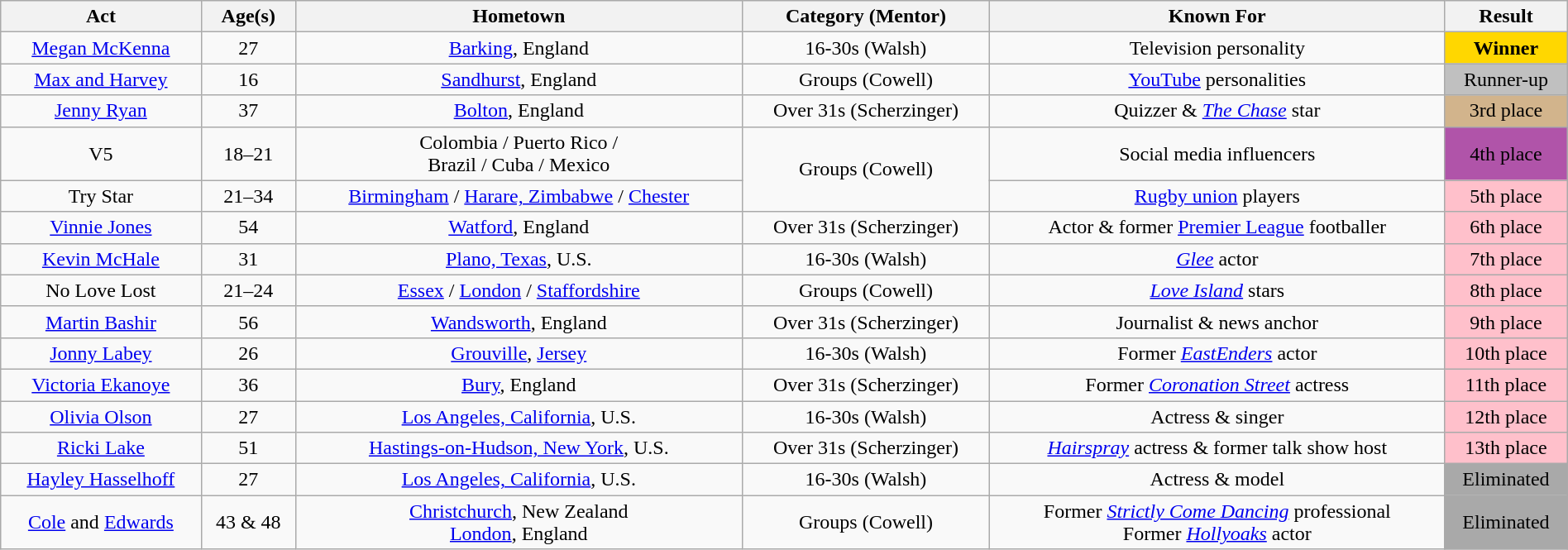<table class="wikitable sortable" style="width:100%; text-align:center;">
<tr>
<th>Act</th>
<th>Age(s)</th>
<th>Hometown</th>
<th>Category (Mentor)</th>
<th>Known For</th>
<th>Result</th>
</tr>
<tr>
<td><a href='#'>Megan McKenna</a></td>
<td>27</td>
<td><a href='#'>Barking</a>, England</td>
<td>16-30s (Walsh)</td>
<td>Television personality</td>
<td style=background:gold><strong>Winner</strong></td>
</tr>
<tr>
<td><a href='#'>Max and Harvey</a></td>
<td>16</td>
<td><a href='#'>Sandhurst</a>, England</td>
<td>Groups (Cowell)</td>
<td><a href='#'>YouTube</a> personalities</td>
<td style=background:silver>Runner-up</td>
</tr>
<tr>
<td><a href='#'>Jenny Ryan</a></td>
<td>37</td>
<td><a href='#'>Bolton</a>, England</td>
<td>Over 31s (Scherzinger)</td>
<td>Quizzer & <em><a href='#'>The Chase</a></em> star</td>
<td style=background:tan>3rd place</td>
</tr>
<tr>
<td>V5</td>
<td>18–21</td>
<td>Colombia / Puerto Rico /<br>Brazil / Cuba / Mexico</td>
<td rowspan="2">Groups (Cowell)</td>
<td>Social media influencers</td>
<td style=background:#B054A9>4th place</td>
</tr>
<tr>
<td>Try Star</td>
<td>21–34</td>
<td><a href='#'>Birmingham</a> / <a href='#'>Harare, Zimbabwe</a> / <a href='#'>Chester</a></td>
<td><a href='#'>Rugby union</a> players</td>
<td style=background:pink>5th place</td>
</tr>
<tr>
<td><a href='#'>Vinnie Jones</a></td>
<td>54</td>
<td><a href='#'>Watford</a>, England</td>
<td>Over 31s (Scherzinger)</td>
<td>Actor & former <a href='#'>Premier League</a> footballer</td>
<td style=background:pink>6th place</td>
</tr>
<tr>
<td><a href='#'>Kevin McHale</a></td>
<td>31</td>
<td><a href='#'>Plano, Texas</a>, U.S.</td>
<td>16-30s (Walsh)</td>
<td><em><a href='#'>Glee</a></em> actor</td>
<td style=background:pink>7th place</td>
</tr>
<tr>
<td>No Love Lost</td>
<td>21–24</td>
<td><a href='#'>Essex</a> / <a href='#'>London</a> / <a href='#'>Staffordshire</a></td>
<td>Groups (Cowell)</td>
<td><em><a href='#'>Love Island</a></em> stars</td>
<td style=background:pink>8th place</td>
</tr>
<tr>
<td><a href='#'>Martin Bashir</a></td>
<td>56</td>
<td><a href='#'>Wandsworth</a>, England</td>
<td>Over 31s (Scherzinger)</td>
<td>Journalist & news anchor</td>
<td style=background:pink>9th place</td>
</tr>
<tr>
<td><a href='#'>Jonny Labey</a></td>
<td>26</td>
<td><a href='#'>Grouville</a>, <a href='#'>Jersey</a></td>
<td>16-30s (Walsh)</td>
<td>Former <em><a href='#'>EastEnders</a></em> actor</td>
<td style=background:pink>10th place</td>
</tr>
<tr>
<td><a href='#'>Victoria Ekanoye</a></td>
<td>36</td>
<td><a href='#'>Bury</a>, England</td>
<td>Over 31s (Scherzinger)</td>
<td>Former <em><a href='#'>Coronation Street</a></em> actress</td>
<td style=background:pink>11th place</td>
</tr>
<tr>
<td><a href='#'>Olivia Olson</a></td>
<td>27</td>
<td><a href='#'>Los Angeles, California</a>, U.S.</td>
<td>16-30s (Walsh)</td>
<td>Actress & singer</td>
<td style=background:pink>12th place</td>
</tr>
<tr>
<td><a href='#'>Ricki Lake</a></td>
<td>51</td>
<td><a href='#'>Hastings-on-Hudson, New York</a>, U.S.</td>
<td>Over 31s (Scherzinger)</td>
<td><em><a href='#'>Hairspray</a></em> actress & former talk show host</td>
<td style=background:pink>13th place</td>
</tr>
<tr>
<td><a href='#'>Hayley Hasselhoff</a></td>
<td>27</td>
<td><a href='#'>Los Angeles, California</a>, U.S.</td>
<td>16-30s (Walsh)</td>
<td>Actress & model</td>
<td style=background:darkgrey;>Eliminated</td>
</tr>
<tr>
<td><a href='#'>Cole</a> and <a href='#'>Edwards</a></td>
<td>43 & 48</td>
<td><a href='#'>Christchurch</a>, New Zealand <br><a href='#'>London</a>, England </td>
<td>Groups (Cowell)</td>
<td>Former <em><a href='#'>Strictly Come Dancing</a></em> professional <br>Former <em><a href='#'>Hollyoaks</a></em> actor </td>
<td style=background:darkgrey;>Eliminated</td>
</tr>
</table>
